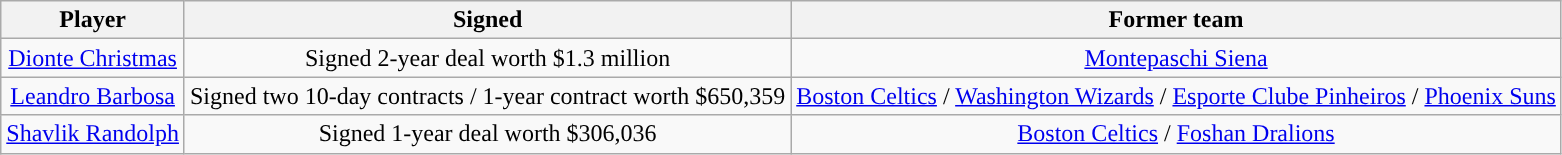<table class="wikitable sortable sortable">
<tr>
<th>Player</th>
<th>Signed</th>
<th>Former team</th>
</tr>
<tr style="text-align: center">
<td><a href='#'>Dionte Christmas</a></td>
<td>Signed 2-year deal worth $1.3 million</td>
<td> <a href='#'>Montepaschi Siena</a></td>
</tr>
<tr style="text-align: center">
<td><a href='#'>Leandro Barbosa</a></td>
<td>Signed two 10-day contracts / 1-year contract worth $650,359</td>
<td><a href='#'>Boston Celtics</a> / <a href='#'>Washington Wizards</a> /  <a href='#'>Esporte Clube Pinheiros</a> / <a href='#'>Phoenix Suns</a></td>
</tr>
<tr style="text-align: center">
<td><a href='#'>Shavlik Randolph</a></td>
<td>Signed 1-year deal worth $306,036</td>
<td><a href='#'>Boston Celtics</a> /  <a href='#'>Foshan Dralions</a></td>
</tr>
</table>
